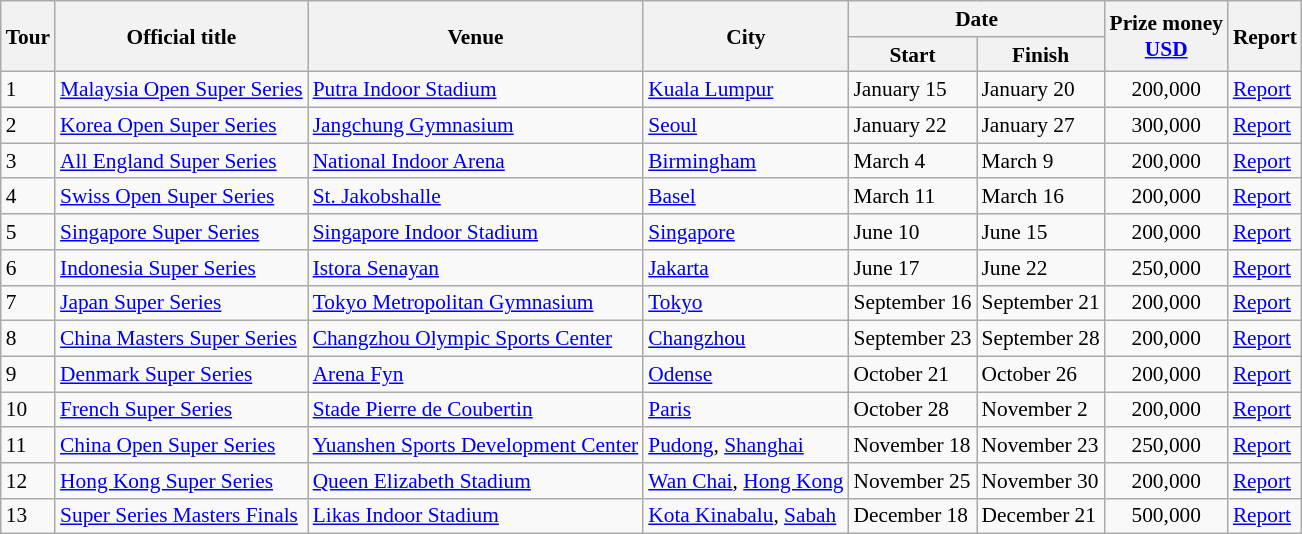<table class=wikitable style="font-size:89%">
<tr>
<th rowspan=2>Tour</th>
<th rowspan=2>Official title</th>
<th rowspan=2>Venue</th>
<th rowspan=2>City</th>
<th colspan=2>Date</th>
<th rowspan=2>Prize money <br> <a href='#'>USD</a></th>
<th rowspan=2>Report</th>
</tr>
<tr>
<th>Start</th>
<th>Finish</th>
</tr>
<tr>
<td>1</td>
<td> <a href='#'>Malaysia Open Super Series</a></td>
<td><a href='#'>Putra Indoor Stadium</a></td>
<td><a href='#'>Kuala Lumpur</a></td>
<td>January 15</td>
<td>January 20</td>
<td align=center>200,000</td>
<td><a href='#'>Report</a></td>
</tr>
<tr>
<td>2</td>
<td> <a href='#'>Korea Open Super Series</a></td>
<td><a href='#'>Jangchung Gymnasium</a></td>
<td><a href='#'>Seoul</a></td>
<td>January 22</td>
<td>January 27</td>
<td align=center>300,000</td>
<td><a href='#'>Report</a></td>
</tr>
<tr>
<td>3</td>
<td> <a href='#'>All England Super Series</a></td>
<td><a href='#'>National Indoor Arena</a></td>
<td><a href='#'>Birmingham</a></td>
<td>March 4</td>
<td>March 9</td>
<td align=center>200,000</td>
<td><a href='#'>Report</a></td>
</tr>
<tr>
<td>4</td>
<td> <a href='#'>Swiss Open Super Series</a></td>
<td><a href='#'>St. Jakobshalle</a></td>
<td><a href='#'>Basel</a></td>
<td>March 11</td>
<td>March 16</td>
<td align=center>200,000</td>
<td><a href='#'>Report</a></td>
</tr>
<tr>
<td>5</td>
<td> <a href='#'>Singapore Super Series</a></td>
<td><a href='#'>Singapore Indoor Stadium</a></td>
<td><a href='#'>Singapore</a></td>
<td>June 10</td>
<td>June 15</td>
<td align=center>200,000</td>
<td><a href='#'>Report</a></td>
</tr>
<tr>
<td>6</td>
<td> <a href='#'>Indonesia Super Series</a></td>
<td><a href='#'>Istora Senayan</a></td>
<td><a href='#'>Jakarta</a></td>
<td>June 17</td>
<td>June 22</td>
<td align=center>250,000</td>
<td><a href='#'>Report</a></td>
</tr>
<tr>
<td>7</td>
<td> <a href='#'>Japan Super Series</a></td>
<td><a href='#'>Tokyo Metropolitan Gymnasium</a></td>
<td><a href='#'>Tokyo</a></td>
<td>September 16</td>
<td>September 21</td>
<td align=center>200,000</td>
<td><a href='#'>Report</a></td>
</tr>
<tr>
<td>8</td>
<td> <a href='#'>China Masters Super Series</a></td>
<td><a href='#'>Changzhou Olympic Sports Center</a></td>
<td><a href='#'>Changzhou</a></td>
<td>September 23</td>
<td>September 28</td>
<td align=center>200,000</td>
<td><a href='#'>Report</a></td>
</tr>
<tr>
<td>9</td>
<td> <a href='#'>Denmark Super Series</a></td>
<td><a href='#'>Arena Fyn</a></td>
<td><a href='#'>Odense</a></td>
<td>October 21</td>
<td>October 26</td>
<td align=center>200,000</td>
<td><a href='#'>Report</a></td>
</tr>
<tr>
<td>10</td>
<td> <a href='#'>French Super Series</a></td>
<td><a href='#'>Stade Pierre de Coubertin</a></td>
<td><a href='#'>Paris</a></td>
<td>October 28</td>
<td>November 2</td>
<td align=center>200,000</td>
<td><a href='#'>Report</a></td>
</tr>
<tr>
<td>11</td>
<td> <a href='#'>China Open Super Series</a></td>
<td><a href='#'>Yuanshen Sports Development Center</a></td>
<td><a href='#'>Pudong</a>, <a href='#'>Shanghai</a></td>
<td>November 18</td>
<td>November 23</td>
<td align=center>250,000</td>
<td><a href='#'>Report</a></td>
</tr>
<tr>
<td>12</td>
<td> <a href='#'>Hong Kong Super Series</a></td>
<td><a href='#'>Queen Elizabeth Stadium</a></td>
<td><a href='#'>Wan Chai</a>, <a href='#'>Hong Kong</a></td>
<td>November 25</td>
<td>November 30</td>
<td align=center>200,000</td>
<td><a href='#'>Report</a></td>
</tr>
<tr>
<td>13</td>
<td> <a href='#'>Super Series Masters Finals</a></td>
<td><a href='#'>Likas Indoor Stadium</a></td>
<td><a href='#'>Kota Kinabalu</a>, <a href='#'>Sabah</a></td>
<td>December 18</td>
<td>December 21</td>
<td align=center>500,000</td>
<td><a href='#'>Report</a></td>
</tr>
</table>
